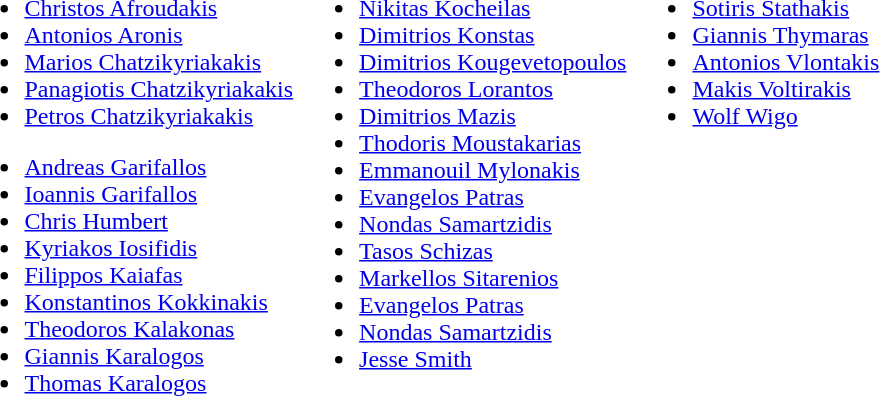<table>
<tr style="vertical-align: top;">
<td><br><ul><li> <a href='#'>Christos Afroudakis</a></li><li> <a href='#'>Antonios Aronis</a></li><li> <a href='#'>Marios Chatzikyriakakis</a></li><li> <a href='#'>Panagiotis Chatzikyriakakis</a></li><li> <a href='#'>Petros Chatzikyriakakis</a></li></ul><ul><li> <a href='#'>Andreas Garifallos</a></li><li> <a href='#'>Ioannis Garifallos</a></li><li> <a href='#'>Chris Humbert</a></li><li> <a href='#'>Kyriakos Iosifidis</a></li><li> <a href='#'>Filippos Kaiafas</a></li><li> <a href='#'>Konstantinos Kokkinakis</a></li><li> <a href='#'>Theodoros Kalakonas</a></li><li> <a href='#'>Giannis Karalogos</a></li><li> <a href='#'>Thomas Karalogos</a></li></ul></td>
<td><br><ul><li> <a href='#'>Nikitas Kocheilas</a></li><li> <a href='#'>Dimitrios Konstas</a></li><li> <a href='#'>Dimitrios Kougevetopoulos</a></li><li> <a href='#'>Theodoros Lorantos</a></li><li> <a href='#'>Dimitrios Mazis</a></li><li> <a href='#'>Thodoris Moustakarias</a></li><li> <a href='#'>Emmanouil Mylonakis</a></li><li> <a href='#'>Evangelos Patras</a></li><li> <a href='#'>Nondas Samartzidis</a></li><li> <a href='#'>Tasos Schizas</a></li><li> <a href='#'>Markellos Sitarenios</a></li><li> <a href='#'>Evangelos Patras</a></li><li> <a href='#'>Nondas Samartzidis</a></li><li> <a href='#'>Jesse Smith</a></li></ul></td>
<td><br><ul><li> <a href='#'>Sotiris Stathakis</a></li><li> <a href='#'>Giannis Thymaras</a></li><li> <a href='#'>Antonios Vlontakis</a></li><li> <a href='#'>Makis Voltirakis</a></li><li> <a href='#'>Wolf Wigo</a></li></ul></td>
</tr>
</table>
